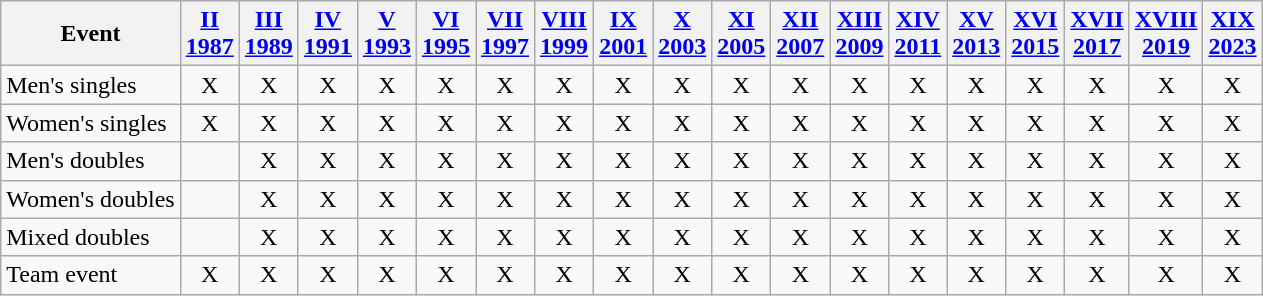<table class="wikitable" style="text-align:center">
<tr>
<th>Event</th>
<th><a href='#'>II<br>1987</a></th>
<th><a href='#'>III<br>1989</a></th>
<th><a href='#'>IV<br>1991</a></th>
<th><a href='#'>V<br>1993</a></th>
<th><a href='#'>VI<br>1995</a></th>
<th><a href='#'>VII<br>1997</a></th>
<th><a href='#'>VIII<br> 1999</a></th>
<th><a href='#'>IX<br> 2001</a></th>
<th><a href='#'>X<br> 2003</a></th>
<th><a href='#'>XI<br> 2005</a></th>
<th><a href='#'>XII<br> 2007</a></th>
<th><a href='#'>XIII<br> 2009</a></th>
<th><a href='#'>XIV <br> 2011</a></th>
<th><a href='#'>XV<br>2013</a></th>
<th><a href='#'>XVI <br> 2015</a></th>
<th><a href='#'>XVII <br> 2017</a></th>
<th><a href='#'>XVIII <br> 2019</a></th>
<th><a href='#'>XIX <br> 2023</a></th>
</tr>
<tr>
<td align=left>Men's singles</td>
<td>X</td>
<td>X</td>
<td>X</td>
<td>X</td>
<td>X</td>
<td>X</td>
<td>X</td>
<td>X</td>
<td>X</td>
<td>X</td>
<td>X</td>
<td>X</td>
<td>X</td>
<td>X</td>
<td>X</td>
<td>X</td>
<td>X</td>
<td>X</td>
</tr>
<tr>
<td align=left>Women's singles</td>
<td>X</td>
<td>X</td>
<td>X</td>
<td>X</td>
<td>X</td>
<td>X</td>
<td>X</td>
<td>X</td>
<td>X</td>
<td>X</td>
<td>X</td>
<td>X</td>
<td>X</td>
<td>X</td>
<td>X</td>
<td>X</td>
<td>X</td>
<td>X</td>
</tr>
<tr>
<td align=left>Men's doubles</td>
<td></td>
<td>X</td>
<td>X</td>
<td>X</td>
<td>X</td>
<td>X</td>
<td>X</td>
<td>X</td>
<td>X</td>
<td>X</td>
<td>X</td>
<td>X</td>
<td>X</td>
<td>X</td>
<td>X</td>
<td>X</td>
<td>X</td>
<td>X</td>
</tr>
<tr>
<td align=left>Women's doubles</td>
<td></td>
<td>X</td>
<td>X</td>
<td>X</td>
<td>X</td>
<td>X</td>
<td>X</td>
<td>X</td>
<td>X</td>
<td>X</td>
<td>X</td>
<td>X</td>
<td>X</td>
<td>X</td>
<td>X</td>
<td>X</td>
<td>X</td>
<td>X</td>
</tr>
<tr>
<td align=left>Mixed doubles</td>
<td></td>
<td>X</td>
<td>X</td>
<td>X</td>
<td>X</td>
<td>X</td>
<td>X</td>
<td>X</td>
<td>X</td>
<td>X</td>
<td>X</td>
<td>X</td>
<td>X</td>
<td>X</td>
<td>X</td>
<td>X</td>
<td>X</td>
<td>X</td>
</tr>
<tr>
<td align=left>Team event</td>
<td>X</td>
<td>X</td>
<td>X</td>
<td>X</td>
<td>X</td>
<td>X</td>
<td>X</td>
<td>X</td>
<td>X</td>
<td>X</td>
<td>X</td>
<td>X</td>
<td>X</td>
<td>X</td>
<td>X</td>
<td>X</td>
<td>X</td>
<td>X</td>
</tr>
</table>
